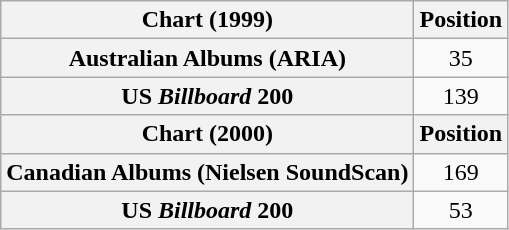<table class="wikitable plainrowheaders">
<tr>
<th>Chart (1999)</th>
<th>Position</th>
</tr>
<tr>
<th scope="row">Australian Albums (ARIA)</th>
<td align="center">35</td>
</tr>
<tr>
<th scope="row">US <em>Billboard</em> 200</th>
<td align="center">139</td>
</tr>
<tr>
<th>Chart (2000)</th>
<th>Position</th>
</tr>
<tr>
<th scope="row">Canadian Albums (Nielsen SoundScan)</th>
<td align="center">169</td>
</tr>
<tr>
<th scope="row">US <em>Billboard</em> 200</th>
<td align="center">53</td>
</tr>
</table>
